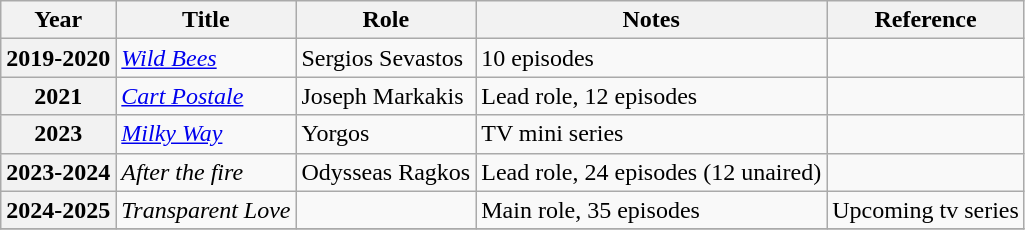<table class="wikitable plainrowheaders sortable" style="margin-right: 0;">
<tr>
<th scope="col">Year</th>
<th scope="col">Title</th>
<th scope="col">Role</th>
<th scope="col" class="unsortable">Notes</th>
<th scope="col" class="unsortable">Reference</th>
</tr>
<tr>
<th scope="row">2019-2020</th>
<td><em><a href='#'>Wild Bees</a></em></td>
<td>Sergios Sevastos</td>
<td>10 episodes</td>
<td></td>
</tr>
<tr>
<th scope="row">2021</th>
<td><em><a href='#'>Cart Postale</a></em></td>
<td>Joseph Markakis</td>
<td>Lead role, 12 episodes</td>
<td></td>
</tr>
<tr>
<th scope="row">2023</th>
<td><em><a href='#'>Milky Way</a></em></td>
<td>Yorgos</td>
<td>TV mini series</td>
<td></td>
</tr>
<tr>
<th scope="row">2023-2024</th>
<td><em>After the fire</em></td>
<td>Odysseas Ragkos</td>
<td>Lead role, 24 episodes (12 unaired)</td>
<td></td>
</tr>
<tr>
<th scope="row">2024-2025</th>
<td><em>Transparent Love</em></td>
<td></td>
<td>Main role, 35 episodes</td>
<td>Upcoming tv series</td>
</tr>
<tr>
</tr>
</table>
